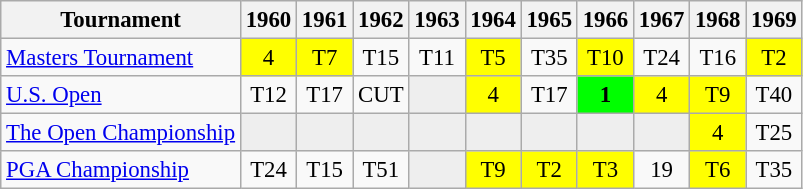<table class="wikitable" style="font-size:95%;text-align:center;">
<tr>
<th>Tournament</th>
<th>1960</th>
<th>1961</th>
<th>1962</th>
<th>1963</th>
<th>1964</th>
<th>1965</th>
<th>1966</th>
<th>1967</th>
<th>1968</th>
<th>1969</th>
</tr>
<tr>
<td align=left><a href='#'>Masters Tournament</a></td>
<td style="background:yellow;">4</td>
<td style="background:yellow;">T7</td>
<td>T15</td>
<td>T11</td>
<td style="background:yellow;">T5</td>
<td>T35</td>
<td style="background:yellow;">T10</td>
<td>T24</td>
<td>T16</td>
<td style="background:yellow;">T2</td>
</tr>
<tr>
<td align=left><a href='#'>U.S. Open</a></td>
<td>T12</td>
<td>T17</td>
<td>CUT</td>
<td style="background:#eeeeee;"></td>
<td style="background:yellow;">4</td>
<td>T17</td>
<td style="background:lime;"><strong>1</strong></td>
<td style="background:yellow;">4</td>
<td style="background:yellow;">T9</td>
<td>T40</td>
</tr>
<tr>
<td align=left><a href='#'>The Open Championship</a></td>
<td style="background:#eeeeee;"></td>
<td style="background:#eeeeee;"></td>
<td style="background:#eeeeee;"></td>
<td style="background:#eeeeee;"></td>
<td style="background:#eeeeee;"></td>
<td style="background:#eeeeee;"></td>
<td style="background:#eeeeee;"></td>
<td style="background:#eeeeee;"></td>
<td style="background:yellow;">4</td>
<td>T25</td>
</tr>
<tr>
<td align=left><a href='#'>PGA Championship</a></td>
<td>T24</td>
<td>T15</td>
<td>T51</td>
<td style="background:#eeeeee;"></td>
<td style="background:yellow;">T9</td>
<td style="background:yellow;">T2</td>
<td style="background:yellow;">T3</td>
<td>19</td>
<td style="background:yellow;">T6</td>
<td>T35</td>
</tr>
</table>
